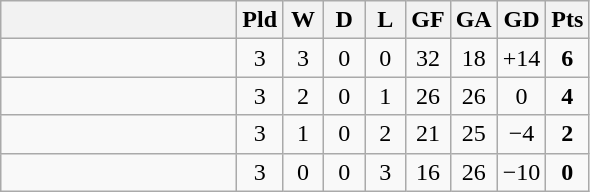<table class="wikitable" style="text-align:center;">
<tr>
<th width=150></th>
<th width=20>Pld</th>
<th width=20>W</th>
<th width=20>D</th>
<th width=20>L</th>
<th width=20>GF</th>
<th width=20>GA</th>
<th width=20>GD</th>
<th width=20>Pts</th>
</tr>
<tr>
<td align="left"></td>
<td>3</td>
<td>3</td>
<td>0</td>
<td>0</td>
<td>32</td>
<td>18</td>
<td>+14</td>
<td><strong>6</strong></td>
</tr>
<tr>
<td align="left"></td>
<td>3</td>
<td>2</td>
<td>0</td>
<td>1</td>
<td>26</td>
<td>26</td>
<td>0</td>
<td><strong>4</strong></td>
</tr>
<tr>
<td align="left"></td>
<td>3</td>
<td>1</td>
<td>0</td>
<td>2</td>
<td>21</td>
<td>25</td>
<td>−4</td>
<td><strong>2</strong></td>
</tr>
<tr>
<td align="left"></td>
<td>3</td>
<td>0</td>
<td>0</td>
<td>3</td>
<td>16</td>
<td>26</td>
<td>−10</td>
<td><strong>0</strong></td>
</tr>
</table>
